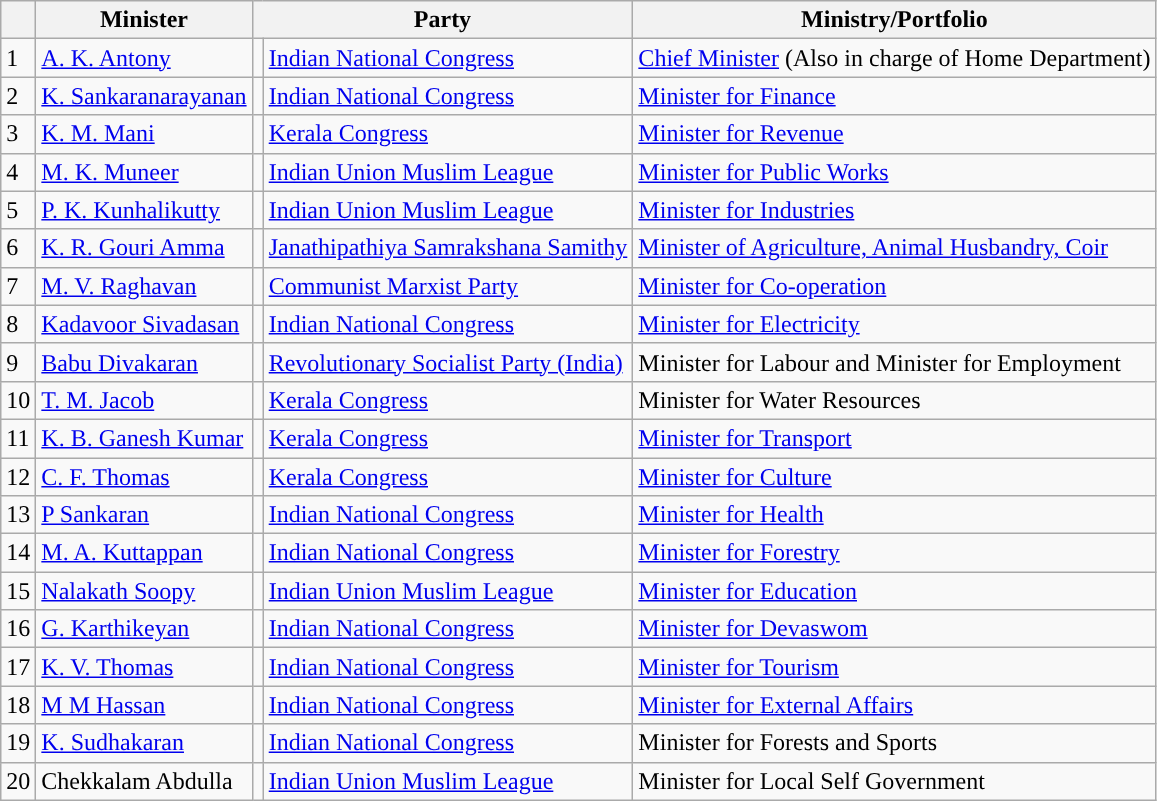<table class="wikitable">
<tr>
<th></th>
<th>Minister</th>
<th colspan="2">Party</th>
<th>Ministry/Portfolio</th>
</tr>
<tr>
<td>1</td>
<td><a href='#'>A. K. Antony</a></td>
<td style="background-color: "></td>
<td><a href='#'>Indian National Congress</a></td>
<td><a href='#'>Chief Minister</a> (Also in charge of Home Department)</td>
</tr>
<tr>
<td>2</td>
<td><a href='#'>K. Sankaranarayanan</a></td>
<td style="background-color: "></td>
<td><a href='#'>Indian National Congress</a></td>
<td><a href='#'>Minister for Finance</a></td>
</tr>
<tr>
<td>3</td>
<td><a href='#'>K. M. Mani</a></td>
<td style="background-color: "></td>
<td><a href='#'>Kerala Congress</a></td>
<td><a href='#'>Minister for Revenue</a></td>
</tr>
<tr>
<td>4</td>
<td><a href='#'>M. K. Muneer</a></td>
<td style="background-color: "></td>
<td><a href='#'>Indian Union Muslim League</a></td>
<td><a href='#'>Minister for Public Works</a></td>
</tr>
<tr>
<td>5</td>
<td><a href='#'>P. K. Kunhalikutty</a></td>
<td style="background-color: "></td>
<td><a href='#'>Indian Union Muslim League</a></td>
<td><a href='#'>Minister for Industries</a></td>
</tr>
<tr>
<td>6</td>
<td><a href='#'>K. R. Gouri Amma</a></td>
<td></td>
<td><a href='#'>Janathipathiya Samrakshana Samithy</a></td>
<td><a href='#'>Minister of Agriculture, Animal Husbandry, Coir</a></td>
</tr>
<tr>
<td>7</td>
<td><a href='#'>M. V. Raghavan</a></td>
<td></td>
<td><a href='#'>Communist Marxist Party</a></td>
<td><a href='#'>Minister for Co-operation</a></td>
</tr>
<tr>
<td>8</td>
<td><a href='#'>Kadavoor Sivadasan</a></td>
<td style="background-color: "></td>
<td><a href='#'>Indian National Congress</a></td>
<td><a href='#'>Minister for Electricity</a></td>
</tr>
<tr>
<td>9</td>
<td><a href='#'>Babu Divakaran</a></td>
<td></td>
<td><a href='#'>Revolutionary Socialist Party (India)</a></td>
<td>Minister for Labour and Minister for Employment</td>
</tr>
<tr>
<td>10</td>
<td><a href='#'>T. M. Jacob</a></td>
<td style="background-color: "></td>
<td><a href='#'>Kerala Congress</a></td>
<td>Minister for Water Resources</td>
</tr>
<tr>
<td>11</td>
<td><a href='#'>K. B. Ganesh Kumar</a></td>
<td style="background-color: "></td>
<td><a href='#'>Kerala Congress</a></td>
<td><a href='#'>Minister for Transport</a></td>
</tr>
<tr>
<td>12</td>
<td><a href='#'>C. F. Thomas</a></td>
<td style="background-color: "></td>
<td><a href='#'>Kerala Congress</a></td>
<td><a href='#'>Minister for Culture</a></td>
</tr>
<tr>
<td>13</td>
<td><a href='#'>P Sankaran</a></td>
<td style="background-color: "></td>
<td><a href='#'>Indian National Congress</a></td>
<td><a href='#'>Minister for Health</a></td>
</tr>
<tr>
<td>14</td>
<td><a href='#'>M. A. Kuttappan</a></td>
<td style="background-color: "></td>
<td><a href='#'>Indian National Congress</a></td>
<td><a href='#'>Minister for Forestry</a></td>
</tr>
<tr>
<td>15</td>
<td><a href='#'>Nalakath Soopy</a></td>
<td style="background-color: "></td>
<td><a href='#'>Indian Union Muslim League</a></td>
<td><a href='#'>Minister for Education</a></td>
</tr>
<tr>
<td>16</td>
<td><a href='#'>G. Karthikeyan</a></td>
<td style="background-color: "></td>
<td><a href='#'>Indian National Congress</a></td>
<td><a href='#'>Minister for Devaswom</a></td>
</tr>
<tr>
<td>17</td>
<td><a href='#'>K. V. Thomas</a></td>
<td style="background-color: "></td>
<td><a href='#'>Indian National Congress</a></td>
<td><a href='#'>Minister for Tourism</a></td>
</tr>
<tr>
<td>18</td>
<td><a href='#'>M M Hassan</a></td>
<td style="background-color: "></td>
<td><a href='#'>Indian National Congress</a></td>
<td><a href='#'>Minister for External Affairs</a></td>
</tr>
<tr>
<td>19</td>
<td><a href='#'>K. Sudhakaran</a></td>
<td style="background-color: "></td>
<td><a href='#'>Indian National Congress</a></td>
<td>Minister for Forests and Sports</td>
</tr>
<tr>
<td>20</td>
<td>Chekkalam Abdulla</td>
<td style="background-color: "></td>
<td><a href='#'>Indian Union Muslim League</a></td>
<td>Minister for Local Self Government</td>
</tr>
</table>
